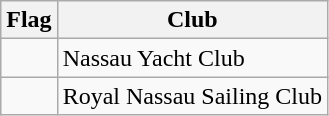<table class="wikitable">
<tr>
<th class="unsortable">Flag</th>
<th>Club</th>
</tr>
<tr>
<td></td>
<td>Nassau Yacht Club</td>
</tr>
<tr>
<td></td>
<td>Royal Nassau Sailing Club</td>
</tr>
</table>
